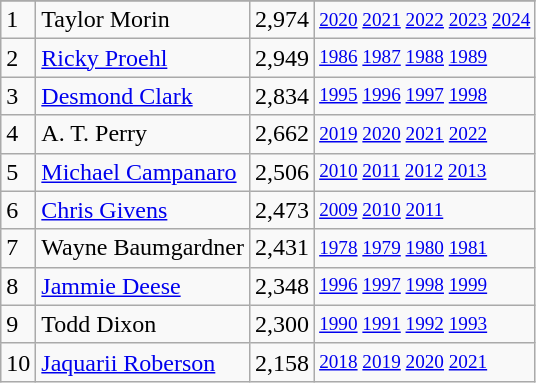<table class="wikitable">
<tr>
</tr>
<tr>
<td>1</td>
<td>Taylor Morin</td>
<td>2,974</td>
<td style="font-size:80%;"><a href='#'>2020</a> <a href='#'>2021</a> <a href='#'>2022</a> <a href='#'>2023</a> <a href='#'>2024</a></td>
</tr>
<tr>
<td>2</td>
<td><a href='#'>Ricky Proehl</a></td>
<td>2,949</td>
<td style="font-size:80%;"><a href='#'>1986</a> <a href='#'>1987</a> <a href='#'>1988</a> <a href='#'>1989</a></td>
</tr>
<tr>
<td>3</td>
<td><a href='#'>Desmond Clark</a></td>
<td>2,834</td>
<td style="font-size:80%;"><a href='#'>1995</a> <a href='#'>1996</a> <a href='#'>1997</a> <a href='#'>1998</a></td>
</tr>
<tr>
<td>4</td>
<td>A. T. Perry</td>
<td>2,662</td>
<td style="font-size:80%;"><a href='#'>2019</a> <a href='#'>2020</a> <a href='#'>2021</a> <a href='#'>2022</a></td>
</tr>
<tr>
<td>5</td>
<td><a href='#'>Michael Campanaro</a></td>
<td>2,506</td>
<td style="font-size:80%;"><a href='#'>2010</a> <a href='#'>2011</a> <a href='#'>2012</a> <a href='#'>2013</a></td>
</tr>
<tr>
<td>6</td>
<td><a href='#'>Chris Givens</a></td>
<td>2,473</td>
<td style="font-size:80%;"><a href='#'>2009</a> <a href='#'>2010</a> <a href='#'>2011</a></td>
</tr>
<tr>
<td>7</td>
<td>Wayne Baumgardner</td>
<td>2,431</td>
<td style="font-size:80%;"><a href='#'>1978</a> <a href='#'>1979</a> <a href='#'>1980</a> <a href='#'>1981</a></td>
</tr>
<tr>
<td>8</td>
<td><a href='#'>Jammie Deese</a></td>
<td>2,348</td>
<td style="font-size:80%;"><a href='#'>1996</a> <a href='#'>1997</a> <a href='#'>1998</a> <a href='#'>1999</a></td>
</tr>
<tr>
<td>9</td>
<td>Todd Dixon</td>
<td>2,300</td>
<td style="font-size:80%;"><a href='#'>1990</a> <a href='#'>1991</a> <a href='#'>1992</a> <a href='#'>1993</a></td>
</tr>
<tr>
<td>10</td>
<td><a href='#'>Jaquarii Roberson</a></td>
<td>2,158</td>
<td style="font-size:80%;"><a href='#'>2018</a> <a href='#'>2019</a> <a href='#'>2020</a> <a href='#'>2021</a></td>
</tr>
</table>
